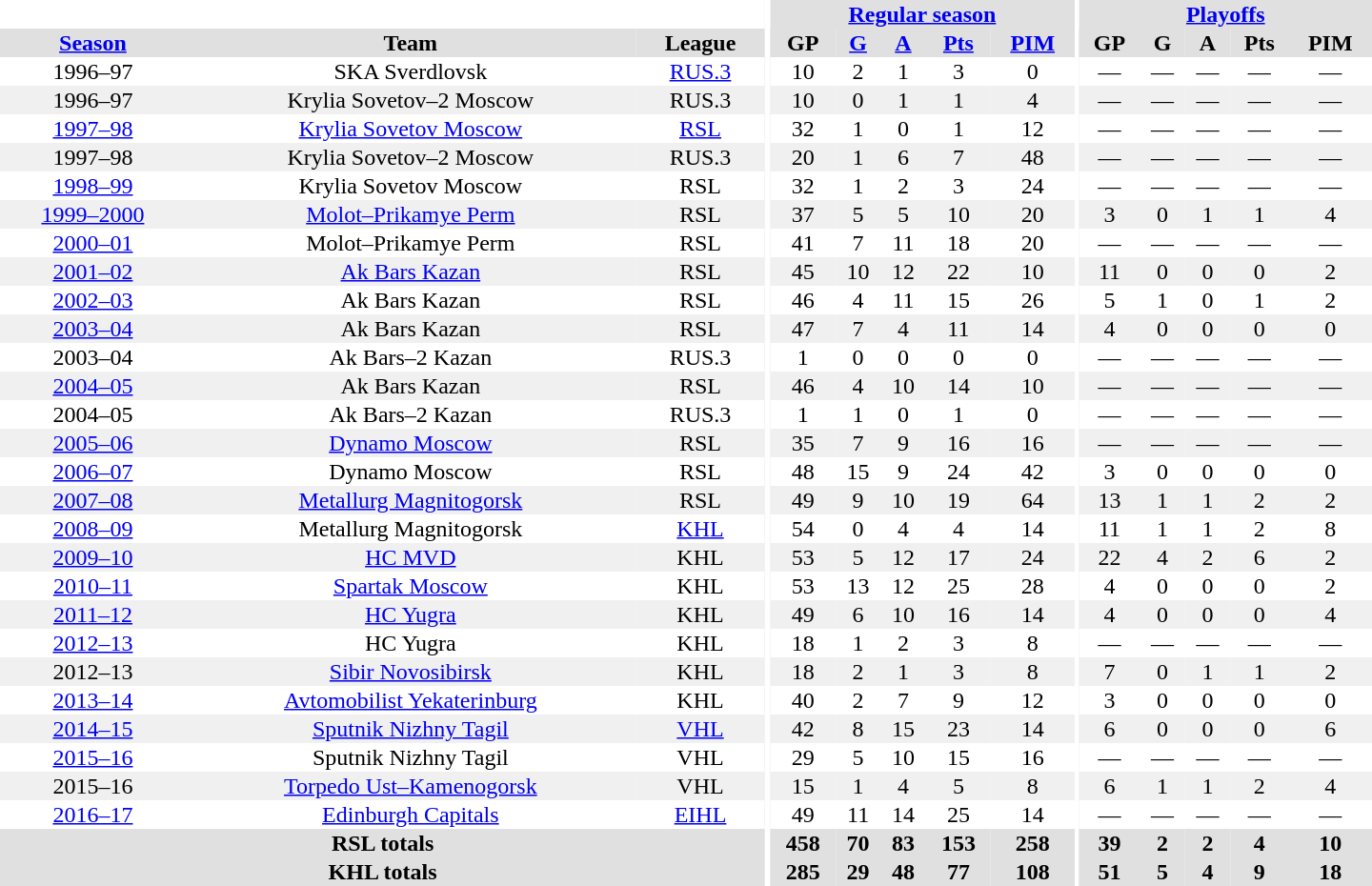<table border="0" cellpadding="1" cellspacing="0" style="text-align:center; width:60em">
<tr bgcolor="#e0e0e0">
<th colspan="3" bgcolor="#ffffff"></th>
<th rowspan="99" bgcolor="#ffffff"></th>
<th colspan="5"><a href='#'>Regular season</a></th>
<th rowspan="99" bgcolor="#ffffff"></th>
<th colspan="5"><a href='#'>Playoffs</a></th>
</tr>
<tr bgcolor="#e0e0e0">
<th><a href='#'>Season</a></th>
<th>Team</th>
<th>League</th>
<th>GP</th>
<th><a href='#'>G</a></th>
<th><a href='#'>A</a></th>
<th><a href='#'>Pts</a></th>
<th><a href='#'>PIM</a></th>
<th>GP</th>
<th>G</th>
<th>A</th>
<th>Pts</th>
<th>PIM</th>
</tr>
<tr>
<td>1996–97</td>
<td>SKA Sverdlovsk</td>
<td><a href='#'>RUS.3</a></td>
<td>10</td>
<td>2</td>
<td>1</td>
<td>3</td>
<td>0</td>
<td>—</td>
<td>—</td>
<td>—</td>
<td>—</td>
<td>—</td>
</tr>
<tr bgcolor="#f0f0f0">
<td>1996–97</td>
<td>Krylia Sovetov–2 Moscow</td>
<td>RUS.3</td>
<td>10</td>
<td>0</td>
<td>1</td>
<td>1</td>
<td>4</td>
<td>—</td>
<td>—</td>
<td>—</td>
<td>—</td>
<td>—</td>
</tr>
<tr>
<td><a href='#'>1997–98</a></td>
<td><a href='#'>Krylia Sovetov Moscow</a></td>
<td><a href='#'>RSL</a></td>
<td>32</td>
<td>1</td>
<td>0</td>
<td>1</td>
<td>12</td>
<td>—</td>
<td>—</td>
<td>—</td>
<td>—</td>
<td>—</td>
</tr>
<tr bgcolor="#f0f0f0">
<td>1997–98</td>
<td>Krylia Sovetov–2 Moscow</td>
<td>RUS.3</td>
<td>20</td>
<td>1</td>
<td>6</td>
<td>7</td>
<td>48</td>
<td>—</td>
<td>—</td>
<td>—</td>
<td>—</td>
<td>—</td>
</tr>
<tr>
<td><a href='#'>1998–99</a></td>
<td>Krylia Sovetov Moscow</td>
<td>RSL</td>
<td>32</td>
<td>1</td>
<td>2</td>
<td>3</td>
<td>24</td>
<td>—</td>
<td>—</td>
<td>—</td>
<td>—</td>
<td>—</td>
</tr>
<tr bgcolor="#f0f0f0">
<td><a href='#'>1999–2000</a></td>
<td><a href='#'>Molot–Prikamye Perm</a></td>
<td>RSL</td>
<td>37</td>
<td>5</td>
<td>5</td>
<td>10</td>
<td>20</td>
<td>3</td>
<td>0</td>
<td>1</td>
<td>1</td>
<td>4</td>
</tr>
<tr>
<td><a href='#'>2000–01</a></td>
<td>Molot–Prikamye Perm</td>
<td>RSL</td>
<td>41</td>
<td>7</td>
<td>11</td>
<td>18</td>
<td>20</td>
<td>—</td>
<td>—</td>
<td>—</td>
<td>—</td>
<td>—</td>
</tr>
<tr bgcolor="#f0f0f0">
<td><a href='#'>2001–02</a></td>
<td><a href='#'>Ak Bars Kazan</a></td>
<td>RSL</td>
<td>45</td>
<td>10</td>
<td>12</td>
<td>22</td>
<td>10</td>
<td>11</td>
<td>0</td>
<td>0</td>
<td>0</td>
<td>2</td>
</tr>
<tr>
<td><a href='#'>2002–03</a></td>
<td>Ak Bars Kazan</td>
<td>RSL</td>
<td>46</td>
<td>4</td>
<td>11</td>
<td>15</td>
<td>26</td>
<td>5</td>
<td>1</td>
<td>0</td>
<td>1</td>
<td>2</td>
</tr>
<tr bgcolor="#f0f0f0">
<td><a href='#'>2003–04</a></td>
<td>Ak Bars Kazan</td>
<td>RSL</td>
<td>47</td>
<td>7</td>
<td>4</td>
<td>11</td>
<td>14</td>
<td>4</td>
<td>0</td>
<td>0</td>
<td>0</td>
<td>0</td>
</tr>
<tr>
<td>2003–04</td>
<td>Ak Bars–2 Kazan</td>
<td>RUS.3</td>
<td>1</td>
<td>0</td>
<td>0</td>
<td>0</td>
<td>0</td>
<td>—</td>
<td>—</td>
<td>—</td>
<td>—</td>
<td>—</td>
</tr>
<tr bgcolor="#f0f0f0">
<td><a href='#'>2004–05</a></td>
<td>Ak Bars Kazan</td>
<td>RSL</td>
<td>46</td>
<td>4</td>
<td>10</td>
<td>14</td>
<td>10</td>
<td>—</td>
<td>—</td>
<td>—</td>
<td>—</td>
<td>—</td>
</tr>
<tr>
<td>2004–05</td>
<td>Ak Bars–2 Kazan</td>
<td>RUS.3</td>
<td>1</td>
<td>1</td>
<td>0</td>
<td>1</td>
<td>0</td>
<td>—</td>
<td>—</td>
<td>—</td>
<td>—</td>
<td>—</td>
</tr>
<tr bgcolor="#f0f0f0">
<td><a href='#'>2005–06</a></td>
<td><a href='#'>Dynamo Moscow</a></td>
<td>RSL</td>
<td>35</td>
<td>7</td>
<td>9</td>
<td>16</td>
<td>16</td>
<td>—</td>
<td>—</td>
<td>—</td>
<td>—</td>
<td>—</td>
</tr>
<tr>
<td><a href='#'>2006–07</a></td>
<td>Dynamo Moscow</td>
<td>RSL</td>
<td>48</td>
<td>15</td>
<td>9</td>
<td>24</td>
<td>42</td>
<td>3</td>
<td>0</td>
<td>0</td>
<td>0</td>
<td>0</td>
</tr>
<tr bgcolor="#f0f0f0">
<td><a href='#'>2007–08</a></td>
<td><a href='#'>Metallurg Magnitogorsk</a></td>
<td>RSL</td>
<td>49</td>
<td>9</td>
<td>10</td>
<td>19</td>
<td>64</td>
<td>13</td>
<td>1</td>
<td>1</td>
<td>2</td>
<td>2</td>
</tr>
<tr>
<td><a href='#'>2008–09</a></td>
<td>Metallurg Magnitogorsk</td>
<td><a href='#'>KHL</a></td>
<td>54</td>
<td>0</td>
<td>4</td>
<td>4</td>
<td>14</td>
<td>11</td>
<td>1</td>
<td>1</td>
<td>2</td>
<td>8</td>
</tr>
<tr bgcolor="#f0f0f0">
<td><a href='#'>2009–10</a></td>
<td><a href='#'>HC MVD</a></td>
<td>KHL</td>
<td>53</td>
<td>5</td>
<td>12</td>
<td>17</td>
<td>24</td>
<td>22</td>
<td>4</td>
<td>2</td>
<td>6</td>
<td>2</td>
</tr>
<tr>
<td><a href='#'>2010–11</a></td>
<td><a href='#'>Spartak Moscow</a></td>
<td>KHL</td>
<td>53</td>
<td>13</td>
<td>12</td>
<td>25</td>
<td>28</td>
<td>4</td>
<td>0</td>
<td>0</td>
<td>0</td>
<td>2</td>
</tr>
<tr bgcolor="#f0f0f0">
<td><a href='#'>2011–12</a></td>
<td><a href='#'>HC Yugra</a></td>
<td>KHL</td>
<td>49</td>
<td>6</td>
<td>10</td>
<td>16</td>
<td>14</td>
<td>4</td>
<td>0</td>
<td>0</td>
<td>0</td>
<td>4</td>
</tr>
<tr>
<td><a href='#'>2012–13</a></td>
<td>HC Yugra</td>
<td>KHL</td>
<td>18</td>
<td>1</td>
<td>2</td>
<td>3</td>
<td>8</td>
<td>—</td>
<td>—</td>
<td>—</td>
<td>—</td>
<td>—</td>
</tr>
<tr bgcolor="#f0f0f0">
<td>2012–13</td>
<td><a href='#'>Sibir Novosibirsk</a></td>
<td>KHL</td>
<td>18</td>
<td>2</td>
<td>1</td>
<td>3</td>
<td>8</td>
<td>7</td>
<td>0</td>
<td>1</td>
<td>1</td>
<td>2</td>
</tr>
<tr>
<td><a href='#'>2013–14</a></td>
<td><a href='#'>Avtomobilist Yekaterinburg</a></td>
<td>KHL</td>
<td>40</td>
<td>2</td>
<td>7</td>
<td>9</td>
<td>12</td>
<td>3</td>
<td>0</td>
<td>0</td>
<td>0</td>
<td>0</td>
</tr>
<tr bgcolor="#f0f0f0">
<td><a href='#'>2014–15</a></td>
<td><a href='#'>Sputnik Nizhny Tagil</a></td>
<td><a href='#'>VHL</a></td>
<td>42</td>
<td>8</td>
<td>15</td>
<td>23</td>
<td>14</td>
<td>6</td>
<td>0</td>
<td>0</td>
<td>0</td>
<td>6</td>
</tr>
<tr>
<td><a href='#'>2015–16</a></td>
<td>Sputnik Nizhny Tagil</td>
<td>VHL</td>
<td>29</td>
<td>5</td>
<td>10</td>
<td>15</td>
<td>16</td>
<td>—</td>
<td>—</td>
<td>—</td>
<td>—</td>
<td>—</td>
</tr>
<tr bgcolor="#f0f0f0">
<td>2015–16</td>
<td><a href='#'>Torpedo Ust–Kamenogorsk</a></td>
<td>VHL</td>
<td>15</td>
<td>1</td>
<td>4</td>
<td>5</td>
<td>8</td>
<td>6</td>
<td>1</td>
<td>1</td>
<td>2</td>
<td>4</td>
</tr>
<tr>
<td><a href='#'>2016–17</a></td>
<td><a href='#'>Edinburgh Capitals</a></td>
<td><a href='#'>EIHL</a></td>
<td>49</td>
<td>11</td>
<td>14</td>
<td>25</td>
<td>14</td>
<td>—</td>
<td>—</td>
<td>—</td>
<td>—</td>
<td>—</td>
</tr>
<tr bgcolor="#e0e0e0">
<th colspan="3">RSL totals</th>
<th>458</th>
<th>70</th>
<th>83</th>
<th>153</th>
<th>258</th>
<th>39</th>
<th>2</th>
<th>2</th>
<th>4</th>
<th>10</th>
</tr>
<tr bgcolor="#e0e0e0">
<th colspan="3">KHL totals</th>
<th>285</th>
<th>29</th>
<th>48</th>
<th>77</th>
<th>108</th>
<th>51</th>
<th>5</th>
<th>4</th>
<th>9</th>
<th>18</th>
</tr>
</table>
